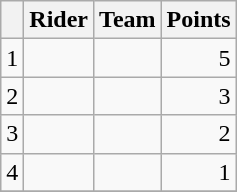<table class="wikitable">
<tr>
<th></th>
<th>Rider</th>
<th>Team</th>
<th>Points</th>
</tr>
<tr>
<td>1</td>
<td></td>
<td></td>
<td align=right>5</td>
</tr>
<tr>
<td>2</td>
<td></td>
<td></td>
<td align=right>3</td>
</tr>
<tr>
<td>3</td>
<td></td>
<td></td>
<td align=right>2</td>
</tr>
<tr>
<td>4</td>
<td></td>
<td></td>
<td align=right>1</td>
</tr>
<tr>
</tr>
</table>
